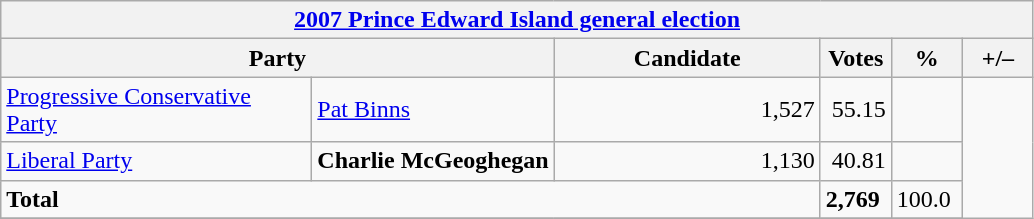<table class="wikitable">
<tr>
<th colspan=6><a href='#'>2007 Prince Edward Island general election</a></th>
</tr>
<tr>
<th colspan=2 style="width: 230px">Party</th>
<th style="width: 170px">Candidate</th>
<th style="width: 40px">Votes</th>
<th style="width: 40px">%</th>
<th style="width: 40px">+/–</th>
</tr>
<tr>
<td style="width: 200px"><a href='#'>Progressive Conservative Party</a></td>
<td><a href='#'>Pat Binns</a></td>
<td align=right>1,527</td>
<td align=right>55.15</td>
<td align=right></td>
</tr>
<tr>
<td style="width: 200px"><a href='#'>Liberal Party</a></td>
<td><strong>Charlie McGeoghegan</strong></td>
<td align=right>1,130</td>
<td align=right>40.81</td>
<td align=right><br></td>
</tr>
<tr>
<td colspan=3><strong>Total</strong></td>
<td><strong>2,769</strong></td>
<td>100.0</td>
</tr>
<tr>
</tr>
</table>
